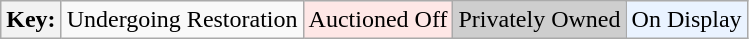<table class="wikitable">
<tr>
<th>Key:</th>
<td>Undergoing Restoration</td>
<td bgcolor=#fee7e6>Auctioned Off</td>
<td bgcolor=#cecece>Privately Owned</td>
<td bgcolor=#eaf3ff>On Display</td>
</tr>
</table>
